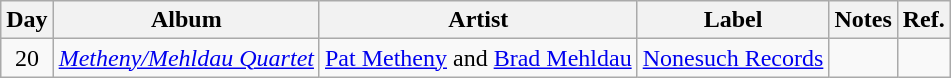<table class="wikitable">
<tr>
<th>Day</th>
<th>Album</th>
<th>Artist</th>
<th>Label</th>
<th>Notes</th>
<th>Ref.</th>
</tr>
<tr>
<td rowspan="1" style="text-align:center;">20</td>
<td><em><a href='#'>Metheny/Mehldau Quartet</a></em></td>
<td><a href='#'>Pat Metheny</a> and <a href='#'>Brad Mehldau</a></td>
<td><a href='#'>Nonesuch Records</a></td>
<td></td>
<td style="text-align:center;"></td>
</tr>
</table>
